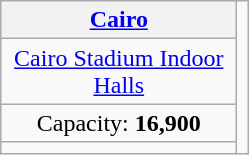<table class="wikitable" style="text-align:center" align=center>
<tr>
<th><a href='#'>Cairo</a></th>
<td rowspan=6></td>
</tr>
<tr>
<td width=150px><a href='#'>Cairo Stadium Indoor Halls</a></td>
</tr>
<tr>
<td>Capacity: <strong>16,900</strong></td>
</tr>
<tr>
<td></td>
</tr>
</table>
